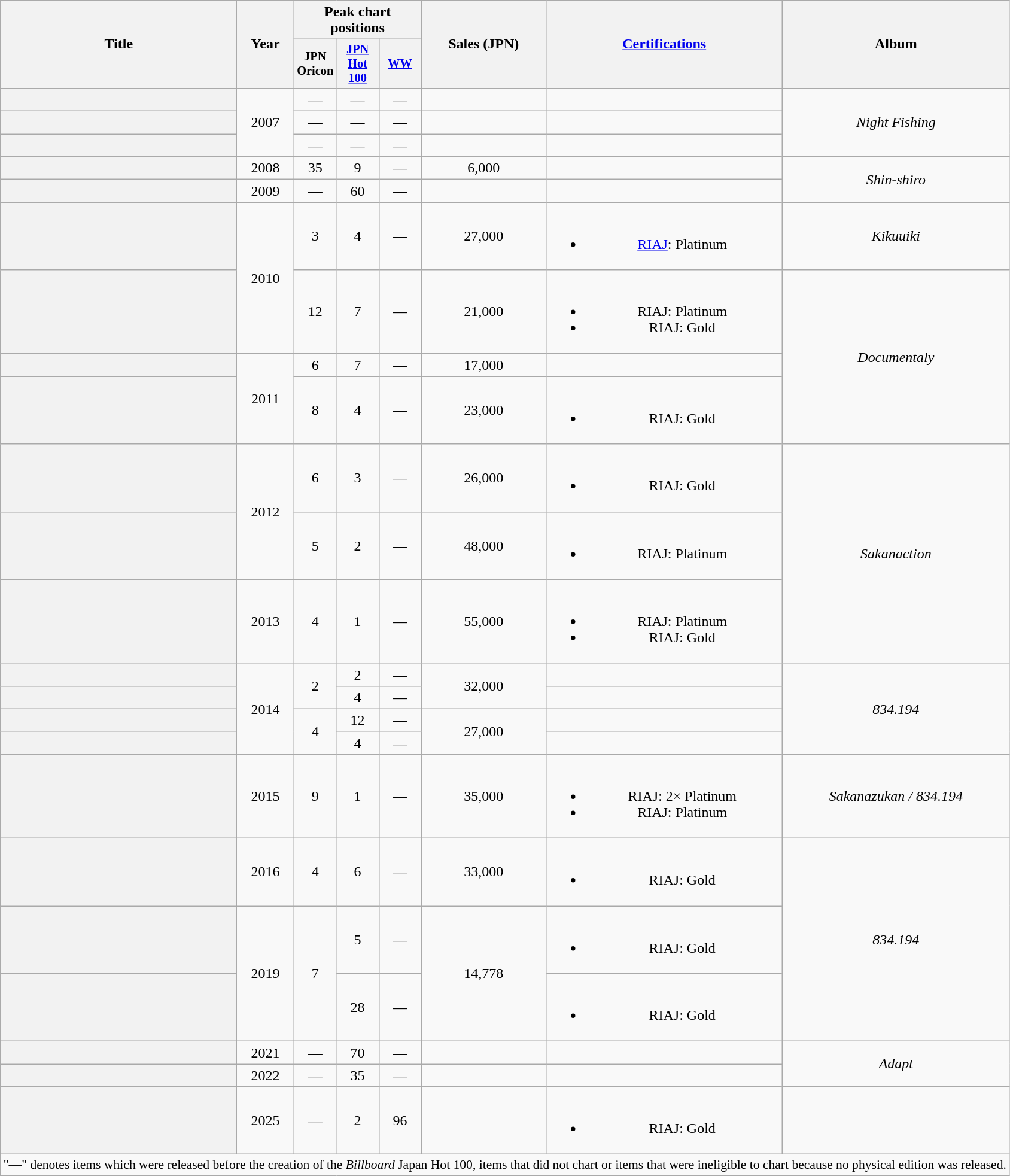<table class="wikitable plainrowheaders" style="text-align:center;">
<tr>
<th scope="col" rowspan="2" style="width:16em;">Title</th>
<th scope="col" rowspan="2">Year</th>
<th scope="col" colspan="3">Peak chart positions</th>
<th scope="col" rowspan="2">Sales (JPN)</th>
<th scope="col" rowspan="2" style="width:16em;"><a href='#'>Certifications</a></th>
<th scope="col" rowspan="2">Album</th>
</tr>
<tr>
<th style="width:3em;font-size:85%">JPN<br>Oricon<br></th>
<th style="width:3em;font-size:85%"><a href='#'>JPN<br>Hot 100</a><br></th>
<th scope="col" style="width:3em;font-size:85%"><a href='#'>WW</a><br></th>
</tr>
<tr>
<th scope="row"></th>
<td rowspan="3">2007</td>
<td>—</td>
<td>—</td>
<td>—</td>
<td></td>
<td></td>
<td rowspan=3><em>Night Fishing</em></td>
</tr>
<tr>
<th scope="row"></th>
<td>—</td>
<td>—</td>
<td>—</td>
<td></td>
<td></td>
</tr>
<tr>
<th scope="row"></th>
<td>—</td>
<td>—</td>
<td>—</td>
<td></td>
<td></td>
</tr>
<tr>
<th scope="row"></th>
<td>2008</td>
<td>35</td>
<td>9</td>
<td>—</td>
<td>6,000</td>
<td></td>
<td rowspan=2><em>Shin-shiro</em></td>
</tr>
<tr>
<th scope="row"></th>
<td>2009</td>
<td>—</td>
<td>60</td>
<td>—</td>
<td></td>
<td></td>
</tr>
<tr>
<th scope="row"></th>
<td rowspan="2">2010</td>
<td>3</td>
<td>4</td>
<td>—</td>
<td>27,000</td>
<td><br><ul><li><a href='#'>RIAJ</a>: Platinum </li></ul></td>
<td><em>Kikuuiki</em></td>
</tr>
<tr>
<th scope="row"></th>
<td>12</td>
<td>7</td>
<td>—</td>
<td>21,000</td>
<td><br><ul><li>RIAJ: Platinum </li><li>RIAJ: Gold </li></ul></td>
<td rowspan=3><em>Documentaly</em></td>
</tr>
<tr>
<th scope="row"></th>
<td rowspan="2">2011</td>
<td>6</td>
<td>7</td>
<td>—</td>
<td>17,000</td>
<td></td>
</tr>
<tr>
<th scope="row"></th>
<td>8</td>
<td>4</td>
<td>—</td>
<td>23,000</td>
<td><br><ul><li>RIAJ: Gold </li></ul></td>
</tr>
<tr>
<th scope="row"></th>
<td rowspan="2">2012</td>
<td>6</td>
<td>3</td>
<td>—</td>
<td>26,000</td>
<td><br><ul><li>RIAJ: Gold </li></ul></td>
<td rowspan=3><em>Sakanaction</em></td>
</tr>
<tr>
<th scope="row"></th>
<td>5</td>
<td>2</td>
<td>—</td>
<td>48,000</td>
<td><br><ul><li>RIAJ: Platinum </li></ul></td>
</tr>
<tr>
<th scope="row"></th>
<td>2013</td>
<td>4</td>
<td>1</td>
<td>—</td>
<td>55,000</td>
<td><br><ul><li>RIAJ: Platinum </li><li>RIAJ: Gold </li></ul></td>
</tr>
<tr>
<th scope="row"></th>
<td rowspan="4">2014</td>
<td rowspan="2">2</td>
<td>2</td>
<td>—</td>
<td rowspan="2">32,000</td>
<td></td>
<td rowspan="4"><em>834.194</em></td>
</tr>
<tr>
<th scope="row"></th>
<td>4</td>
<td>—</td>
<td></td>
</tr>
<tr>
<th scope="row"></th>
<td rowspan="2">4</td>
<td>12</td>
<td>—</td>
<td rowspan="2">27,000</td>
<td></td>
</tr>
<tr>
<th scope="row"></th>
<td>4</td>
<td>—</td>
<td></td>
</tr>
<tr>
<th scope="row"></th>
<td>2015</td>
<td>9</td>
<td>1</td>
<td>—</td>
<td>35,000</td>
<td><br><ul><li>RIAJ: 2× Platinum </li><li>RIAJ: Platinum </li></ul></td>
<td><em>Sakanazukan / 834.194</em></td>
</tr>
<tr>
<th scope="row"></th>
<td>2016</td>
<td>4</td>
<td>6</td>
<td>—</td>
<td>33,000</td>
<td><br><ul><li>RIAJ: Gold </li></ul></td>
<td rowspan="3"><em>834.194</em></td>
</tr>
<tr>
<th scope="row"></th>
<td rowspan="2">2019</td>
<td rowspan="2">7</td>
<td>5</td>
<td>—</td>
<td rowspan="2">14,778</td>
<td><br><ul><li>RIAJ: Gold </li></ul></td>
</tr>
<tr>
<th scope="row"></th>
<td>28</td>
<td>—</td>
<td><br><ul><li>RIAJ: Gold </li></ul></td>
</tr>
<tr>
<th scope="row"></th>
<td>2021</td>
<td>—</td>
<td>70</td>
<td>—</td>
<td></td>
<td></td>
<td rowspan="2"><em>Adapt</em></td>
</tr>
<tr>
<th scope="row"></th>
<td>2022</td>
<td>—</td>
<td>35</td>
<td>—</td>
<td></td>
<td></td>
</tr>
<tr>
<th scope="row"></th>
<td>2025</td>
<td>—</td>
<td>2</td>
<td>96</td>
<td></td>
<td><br><ul><li>RIAJ: Gold </li></ul></td>
<td></td>
</tr>
<tr>
<td colspan="12" align="center" style="font-size:90%;">"—" denotes items which were released before the creation of the <em>Billboard</em> Japan Hot 100, items that did not chart or items that were ineligible to chart because no physical edition was released.</td>
</tr>
</table>
